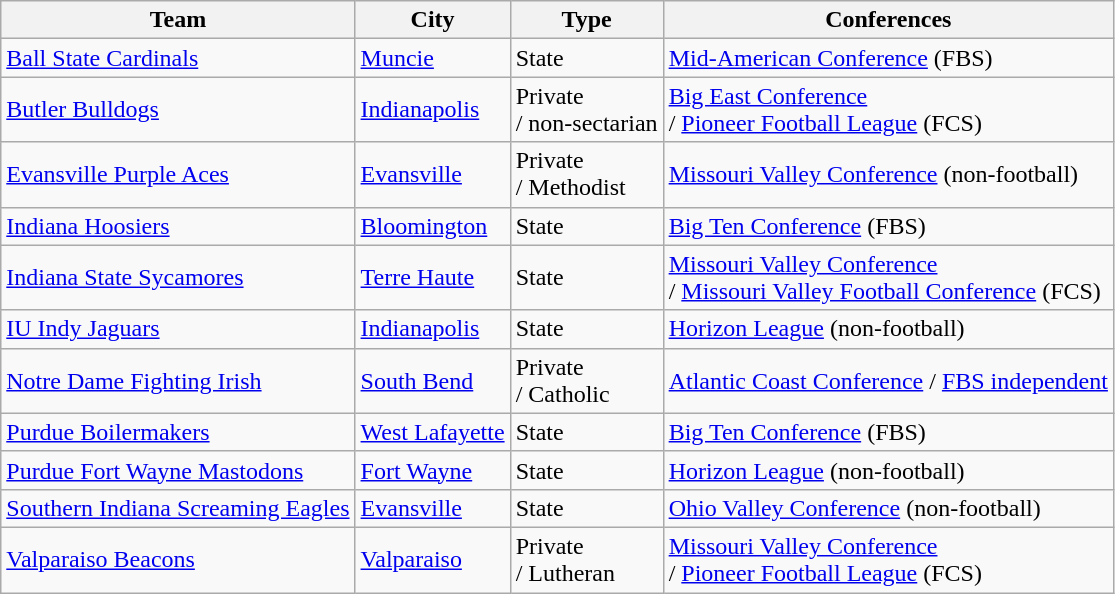<table class="sortable wikitable plainrowheaders">
<tr>
<th>Team</th>
<th>City</th>
<th>Type</th>
<th>Conferences</th>
</tr>
<tr>
<td><a href='#'>Ball State Cardinals</a></td>
<td><a href='#'>Muncie</a></td>
<td>State</td>
<td><a href='#'>Mid-American Conference</a> (FBS)</td>
</tr>
<tr>
<td><a href='#'>Butler Bulldogs</a></td>
<td><a href='#'>Indianapolis</a></td>
<td>Private <br> / non-sectarian</td>
<td><a href='#'>Big East Conference</a> <br> / <a href='#'>Pioneer Football League</a> (FCS)</td>
</tr>
<tr>
<td><a href='#'>Evansville Purple Aces</a></td>
<td><a href='#'>Evansville</a></td>
<td>Private <br> / Methodist</td>
<td><a href='#'>Missouri Valley Conference</a> (non-football)</td>
</tr>
<tr>
<td><a href='#'>Indiana Hoosiers</a></td>
<td><a href='#'>Bloomington</a></td>
<td>State</td>
<td><a href='#'>Big Ten Conference</a> (FBS)</td>
</tr>
<tr>
<td><a href='#'>Indiana State Sycamores</a></td>
<td><a href='#'>Terre Haute</a></td>
<td>State</td>
<td><a href='#'>Missouri Valley Conference</a> <br> / <a href='#'>Missouri Valley Football Conference</a> (FCS)</td>
</tr>
<tr>
<td><a href='#'>IU Indy Jaguars</a></td>
<td><a href='#'>Indianapolis</a></td>
<td>State</td>
<td><a href='#'>Horizon League</a> (non-football)</td>
</tr>
<tr>
<td><a href='#'>Notre Dame Fighting Irish</a></td>
<td><a href='#'>South Bend</a></td>
<td>Private <br> / Catholic</td>
<td><a href='#'>Atlantic Coast Conference</a> / <a href='#'>FBS independent</a></td>
</tr>
<tr>
<td><a href='#'>Purdue Boilermakers</a></td>
<td><a href='#'>West Lafayette</a></td>
<td>State</td>
<td><a href='#'>Big Ten Conference</a> (FBS)</td>
</tr>
<tr>
<td><a href='#'>Purdue Fort Wayne Mastodons</a></td>
<td><a href='#'>Fort Wayne</a></td>
<td>State</td>
<td><a href='#'>Horizon League</a> (non-football)</td>
</tr>
<tr>
<td><a href='#'>Southern Indiana Screaming Eagles</a></td>
<td><a href='#'>Evansville</a></td>
<td>State</td>
<td><a href='#'>Ohio Valley Conference</a> (non-football)</td>
</tr>
<tr>
<td><a href='#'>Valparaiso Beacons</a></td>
<td><a href='#'>Valparaiso</a></td>
<td>Private <br> / Lutheran</td>
<td><a href='#'>Missouri Valley Conference</a> <br> / <a href='#'>Pioneer Football League</a> (FCS)</td>
</tr>
</table>
